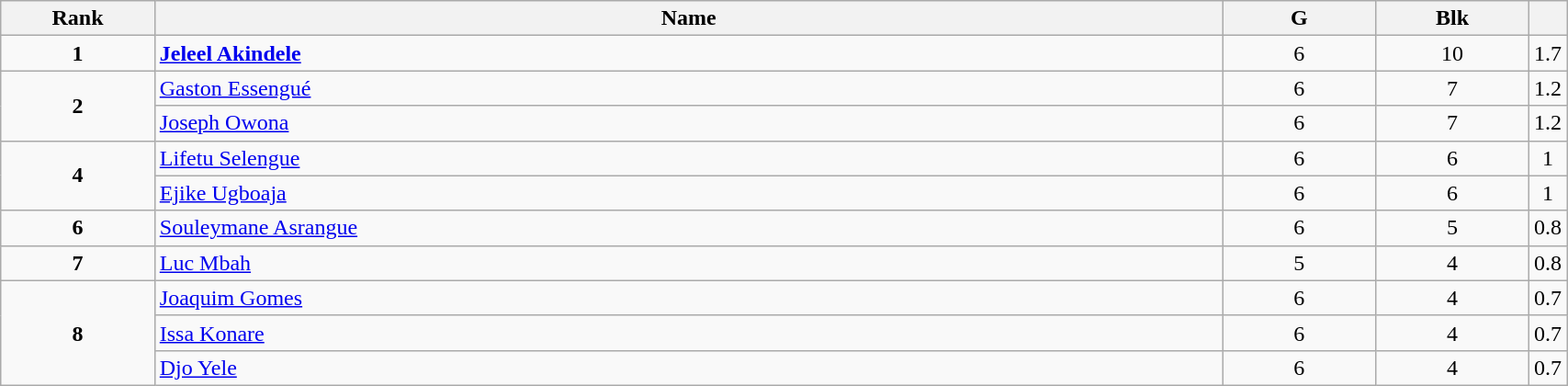<table class="wikitable" style="width:90%;">
<tr>
<th style="width:10%;">Rank</th>
<th style="width:70%;">Name</th>
<th style="width:10%;">G</th>
<th style="width:10%;">Blk</th>
<th style="width:10%;"></th>
</tr>
<tr align=center>
<td><strong>1</strong></td>
<td align=left> <strong><a href='#'>Jeleel Akindele</a></strong></td>
<td>6</td>
<td>10</td>
<td>1.7</td>
</tr>
<tr align=center>
<td rowspan=2><strong>2</strong></td>
<td align=left> <a href='#'>Gaston Essengué</a></td>
<td>6</td>
<td>7</td>
<td>1.2</td>
</tr>
<tr align=center>
<td align=left> <a href='#'>Joseph Owona</a></td>
<td>6</td>
<td>7</td>
<td>1.2</td>
</tr>
<tr align=center>
<td rowspan=2><strong>4</strong></td>
<td align=left> <a href='#'>Lifetu Selengue</a></td>
<td>6</td>
<td>6</td>
<td>1</td>
</tr>
<tr align=center>
<td align=left> <a href='#'>Ejike Ugboaja</a></td>
<td>6</td>
<td>6</td>
<td>1</td>
</tr>
<tr align=center>
<td><strong>6</strong></td>
<td align=left> <a href='#'>Souleymane Asrangue</a></td>
<td>6</td>
<td>5</td>
<td>0.8</td>
</tr>
<tr align=center>
<td><strong>7</strong></td>
<td align=left> <a href='#'>Luc Mbah</a></td>
<td>5</td>
<td>4</td>
<td>0.8</td>
</tr>
<tr align=center>
<td rowspan=3><strong>8</strong></td>
<td align=left> <a href='#'>Joaquim Gomes</a></td>
<td>6</td>
<td>4</td>
<td>0.7</td>
</tr>
<tr align=center>
<td align=left> <a href='#'>Issa Konare</a></td>
<td>6</td>
<td>4</td>
<td>0.7</td>
</tr>
<tr align=center>
<td align=left> <a href='#'>Djo Yele</a></td>
<td>6</td>
<td>4</td>
<td>0.7</td>
</tr>
</table>
